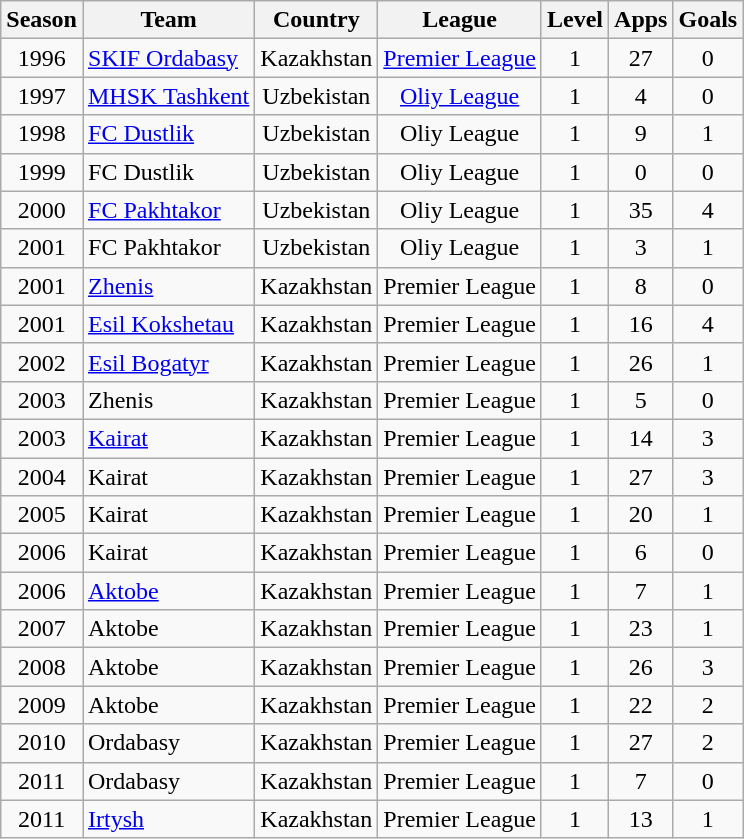<table class="wikitable" style="text-align: center;">
<tr>
<th>Season</th>
<th>Team</th>
<th>Country</th>
<th>League</th>
<th>Level</th>
<th>Apps</th>
<th>Goals</th>
</tr>
<tr>
<td>1996</td>
<td align="left"><a href='#'>SKIF Ordabasy</a></td>
<td>Kazakhstan</td>
<td><a href='#'>Premier League</a></td>
<td>1</td>
<td>27</td>
<td>0</td>
</tr>
<tr>
<td>1997</td>
<td align="left"><a href='#'>MHSK Tashkent</a></td>
<td>Uzbekistan</td>
<td><a href='#'>Oliy League</a></td>
<td>1</td>
<td>4</td>
<td>0</td>
</tr>
<tr>
<td>1998</td>
<td align="left"><a href='#'>FC Dustlik</a></td>
<td>Uzbekistan</td>
<td>Oliy League</td>
<td>1</td>
<td>9</td>
<td>1</td>
</tr>
<tr>
<td>1999</td>
<td align="left">FC Dustlik</td>
<td>Uzbekistan</td>
<td>Oliy League</td>
<td>1</td>
<td>0</td>
<td>0</td>
</tr>
<tr>
<td>2000</td>
<td align="left"><a href='#'>FC Pakhtakor</a></td>
<td>Uzbekistan</td>
<td>Oliy League</td>
<td>1</td>
<td>35</td>
<td>4</td>
</tr>
<tr>
<td>2001</td>
<td align="left">FC Pakhtakor</td>
<td>Uzbekistan</td>
<td>Oliy League</td>
<td>1</td>
<td>3</td>
<td>1</td>
</tr>
<tr>
<td>2001</td>
<td align="left"><a href='#'>Zhenis</a></td>
<td>Kazakhstan</td>
<td>Premier League</td>
<td>1</td>
<td>8</td>
<td>0</td>
</tr>
<tr>
<td>2001</td>
<td align="left"><a href='#'>Esil Kokshetau</a></td>
<td>Kazakhstan</td>
<td>Premier League</td>
<td>1</td>
<td>16</td>
<td>4</td>
</tr>
<tr>
<td>2002</td>
<td align="left"><a href='#'>Esil Bogatyr</a></td>
<td>Kazakhstan</td>
<td>Premier League</td>
<td>1</td>
<td>26</td>
<td>1</td>
</tr>
<tr>
<td>2003</td>
<td align="left">Zhenis</td>
<td>Kazakhstan</td>
<td>Premier League</td>
<td>1</td>
<td>5</td>
<td>0</td>
</tr>
<tr>
<td>2003</td>
<td align="left"><a href='#'>Kairat</a></td>
<td>Kazakhstan</td>
<td>Premier League</td>
<td>1</td>
<td>14</td>
<td>3</td>
</tr>
<tr>
<td>2004</td>
<td align="left">Kairat</td>
<td>Kazakhstan</td>
<td>Premier League</td>
<td>1</td>
<td>27</td>
<td>3</td>
</tr>
<tr>
<td>2005</td>
<td align="left">Kairat</td>
<td>Kazakhstan</td>
<td>Premier League</td>
<td>1</td>
<td>20</td>
<td>1</td>
</tr>
<tr>
<td>2006</td>
<td align="left">Kairat</td>
<td>Kazakhstan</td>
<td>Premier League</td>
<td>1</td>
<td>6</td>
<td>0</td>
</tr>
<tr>
<td>2006</td>
<td align="left"><a href='#'>Aktobe</a></td>
<td>Kazakhstan</td>
<td>Premier League</td>
<td>1</td>
<td>7</td>
<td>1</td>
</tr>
<tr>
<td>2007</td>
<td align="left">Aktobe</td>
<td>Kazakhstan</td>
<td>Premier League</td>
<td>1</td>
<td>23</td>
<td>1</td>
</tr>
<tr>
<td>2008</td>
<td align="left">Aktobe</td>
<td>Kazakhstan</td>
<td>Premier League</td>
<td>1</td>
<td>26</td>
<td>3</td>
</tr>
<tr>
<td>2009</td>
<td align="left">Aktobe</td>
<td>Kazakhstan</td>
<td>Premier League</td>
<td>1</td>
<td>22</td>
<td>2</td>
</tr>
<tr>
<td>2010</td>
<td align="left">Ordabasy</td>
<td>Kazakhstan</td>
<td>Premier League</td>
<td>1</td>
<td>27</td>
<td>2</td>
</tr>
<tr>
<td>2011</td>
<td align="left">Ordabasy</td>
<td>Kazakhstan</td>
<td>Premier League</td>
<td>1</td>
<td>7</td>
<td>0</td>
</tr>
<tr>
<td>2011</td>
<td align="left"><a href='#'>Irtysh</a></td>
<td>Kazakhstan</td>
<td>Premier League</td>
<td>1</td>
<td>13</td>
<td>1</td>
</tr>
</table>
